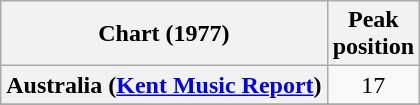<table class="wikitable sortable plainrowheaders">
<tr>
<th scope="col">Chart (1977)</th>
<th scope="col">Peak<br>position</th>
</tr>
<tr>
<th scope="row">Australia (<a href='#'>Kent Music Report</a>)</th>
<td style="text-align:center;">17</td>
</tr>
<tr>
</tr>
</table>
